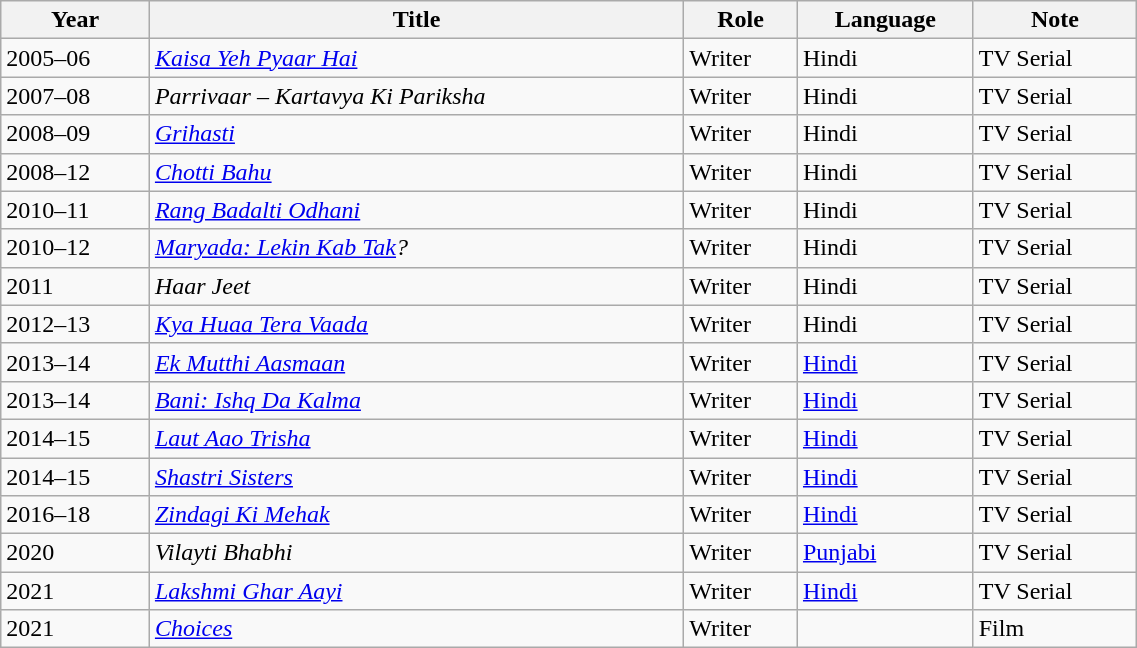<table class="wikitable plainrowheaders sortable" width=60%>
<tr>
<th scope="col">Year</th>
<th scope="col">Title</th>
<th scope="col">Role</th>
<th scope="col">Language</th>
<th scope="col">Note</th>
</tr>
<tr>
<td>2005–06</td>
<td><em><a href='#'>Kaisa Yeh Pyaar Hai</a></em></td>
<td>Writer</td>
<td>Hindi</td>
<td>TV Serial</td>
</tr>
<tr>
<td>2007–08</td>
<td><em>Parrivaar – Kartavya Ki Pariksha</em></td>
<td>Writer</td>
<td>Hindi</td>
<td>TV Serial</td>
</tr>
<tr>
<td>2008–09</td>
<td><em><a href='#'>Grihasti</a></em></td>
<td>Writer</td>
<td>Hindi</td>
<td>TV Serial</td>
</tr>
<tr>
<td>2008–12</td>
<td><em><a href='#'>Chotti Bahu</a></em></td>
<td>Writer</td>
<td>Hindi</td>
<td>TV Serial</td>
</tr>
<tr>
<td>2010–11</td>
<td><em><a href='#'>Rang Badalti Odhani</a></em></td>
<td>Writer</td>
<td>Hindi</td>
<td>TV Serial</td>
</tr>
<tr>
<td>2010–12</td>
<td><em><a href='#'>Maryada: Lekin Kab Tak</a>?</em></td>
<td>Writer</td>
<td>Hindi</td>
<td>TV Serial</td>
</tr>
<tr>
<td>2011</td>
<td><em>Haar Jeet</em></td>
<td>Writer</td>
<td>Hindi</td>
<td>TV Serial</td>
</tr>
<tr>
<td>2012–13</td>
<td><em><a href='#'>Kya Huaa Tera Vaada</a></em></td>
<td>Writer</td>
<td>Hindi</td>
<td>TV Serial</td>
</tr>
<tr>
<td>2013–14</td>
<td><em><a href='#'>Ek Mutthi Aasmaan</a></em></td>
<td>Writer</td>
<td><a href='#'>Hindi</a></td>
<td>TV Serial</td>
</tr>
<tr>
<td>2013–14</td>
<td><em><a href='#'>Bani: Ishq Da Kalma</a></em></td>
<td>Writer</td>
<td><a href='#'>Hindi</a></td>
<td>TV Serial</td>
</tr>
<tr>
<td>2014–15</td>
<td><em> <a href='#'>Laut Aao Trisha</a></em></td>
<td>Writer</td>
<td><a href='#'>Hindi</a></td>
<td>TV Serial</td>
</tr>
<tr>
<td>2014–15</td>
<td><em><a href='#'>Shastri Sisters</a></em></td>
<td>Writer</td>
<td><a href='#'>Hindi</a></td>
<td>TV Serial</td>
</tr>
<tr>
<td>2016–18</td>
<td><em><a href='#'>Zindagi Ki Mehak</a></em></td>
<td>Writer</td>
<td><a href='#'>Hindi</a></td>
<td>TV Serial</td>
</tr>
<tr>
<td>2020</td>
<td><em>Vilayti Bhabhi</em></td>
<td>Writer</td>
<td><a href='#'>Punjabi</a></td>
<td>TV Serial</td>
</tr>
<tr>
<td>2021</td>
<td><em><a href='#'>Lakshmi Ghar Aayi</a></em></td>
<td>Writer</td>
<td><a href='#'>Hindi</a></td>
<td>TV Serial</td>
</tr>
<tr>
<td>2021</td>
<td><em><a href='#'>Choices</a></em></td>
<td>Writer</td>
<td></td>
<td>Film</td>
</tr>
</table>
